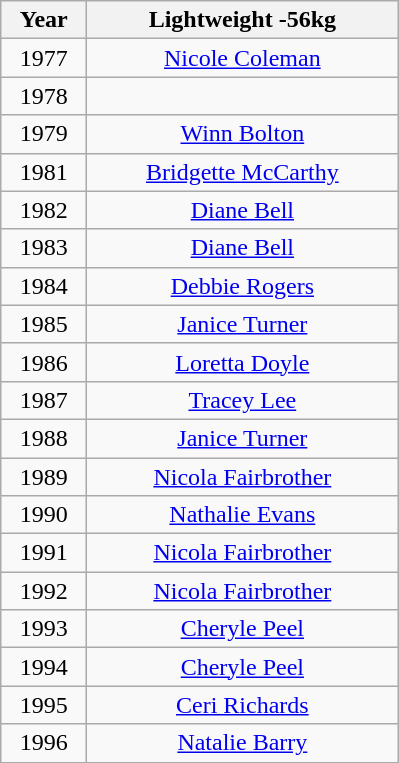<table class="wikitable" style="text-align:center">
<tr>
<th width=50>Year</th>
<th width=200>Lightweight -56kg</th>
</tr>
<tr>
<td>1977</td>
<td><a href='#'>Nicole Coleman</a></td>
</tr>
<tr>
<td>1978</td>
<td></td>
</tr>
<tr>
<td>1979</td>
<td><a href='#'>Winn Bolton</a></td>
</tr>
<tr>
<td>1981</td>
<td><a href='#'>Bridgette McCarthy</a></td>
</tr>
<tr>
<td>1982</td>
<td><a href='#'>Diane Bell</a></td>
</tr>
<tr>
<td>1983</td>
<td><a href='#'>Diane Bell</a></td>
</tr>
<tr>
<td>1984</td>
<td><a href='#'>Debbie Rogers</a></td>
</tr>
<tr>
<td>1985</td>
<td><a href='#'>Janice Turner</a></td>
</tr>
<tr>
<td>1986</td>
<td><a href='#'>Loretta Doyle</a></td>
</tr>
<tr>
<td>1987</td>
<td><a href='#'>Tracey Lee</a></td>
</tr>
<tr>
<td>1988</td>
<td><a href='#'>Janice Turner</a></td>
</tr>
<tr>
<td>1989</td>
<td><a href='#'>Nicola Fairbrother</a></td>
</tr>
<tr>
<td>1990</td>
<td><a href='#'>Nathalie Evans</a></td>
</tr>
<tr>
<td>1991</td>
<td><a href='#'>Nicola Fairbrother</a></td>
</tr>
<tr>
<td>1992</td>
<td><a href='#'>Nicola Fairbrother</a></td>
</tr>
<tr>
<td>1993</td>
<td><a href='#'>Cheryle Peel</a></td>
</tr>
<tr>
<td>1994</td>
<td><a href='#'>Cheryle Peel</a></td>
</tr>
<tr>
<td>1995</td>
<td><a href='#'>Ceri Richards</a></td>
</tr>
<tr>
<td>1996</td>
<td><a href='#'>Natalie Barry</a></td>
</tr>
<tr>
</tr>
</table>
